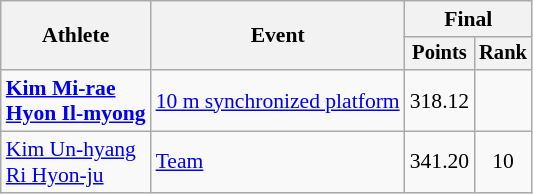<table class="wikitable" style="font-size:90%;">
<tr>
<th rowspan=2>Athlete</th>
<th rowspan=2>Event</th>
<th colspan=2>Final</th>
</tr>
<tr style="font-size:95%">
<th>Points</th>
<th>Rank</th>
</tr>
<tr align=center>
<td align=left><strong><a href='#'>Kim Mi-rae</a><br><a href='#'>Hyon Il-myong</a></strong></td>
<td align=left><a href='#'>10 m synchronized platform</a></td>
<td>318.12</td>
<td></td>
</tr>
<tr align=center>
<td align=left><a href='#'>Kim Un-hyang</a><br><a href='#'>Ri Hyon-ju</a></td>
<td align=left><a href='#'>Team</a></td>
<td>341.20</td>
<td>10</td>
</tr>
</table>
